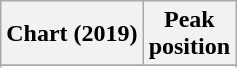<table class="wikitable sortable plainrowheaders" style="text-align:center">
<tr>
<th scope="col">Chart (2019)</th>
<th scope="col">Peak<br>position</th>
</tr>
<tr>
</tr>
<tr>
</tr>
<tr>
</tr>
<tr>
</tr>
</table>
